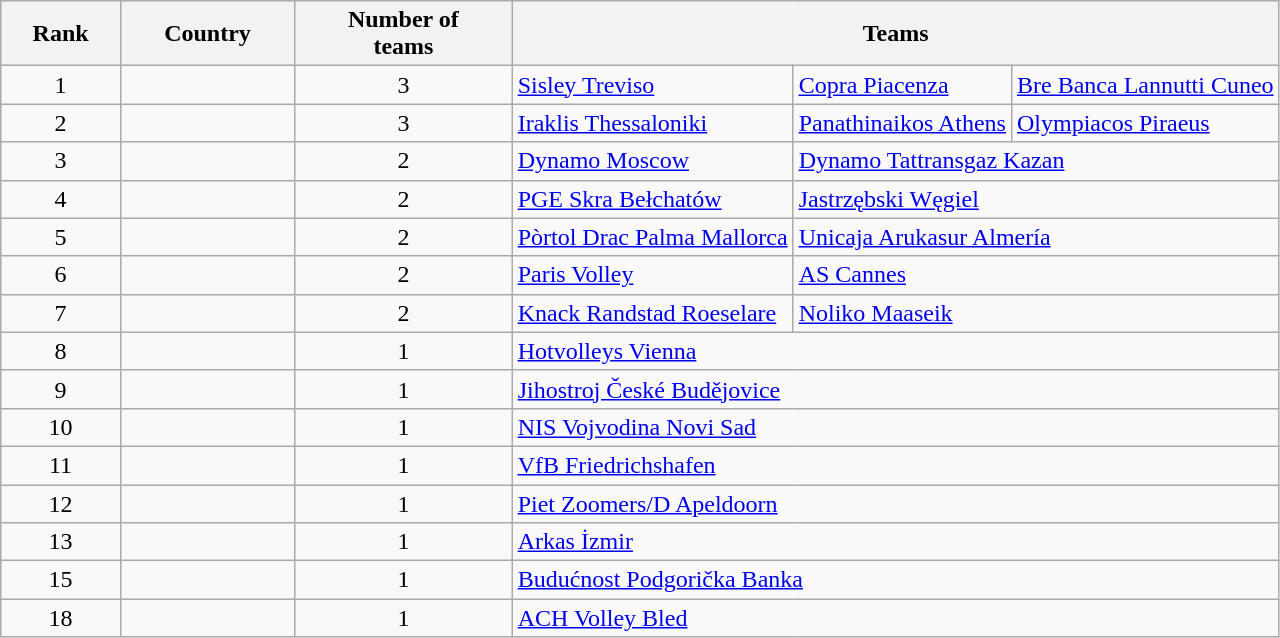<table class="wikitable" style="text-align:left">
<tr>
<th>Rank</th>
<th>Country</th>
<th>Number of <br>teams</th>
<th width="60%" colspan=3>Teams</th>
</tr>
<tr>
<td align="center">1</td>
<td></td>
<td align="center">3</td>
<td><a href='#'>Sisley Treviso</a></td>
<td><a href='#'>Copra Piacenza</a></td>
<td><a href='#'>Bre Banca Lannutti Cuneo</a></td>
</tr>
<tr>
<td align="center">2</td>
<td></td>
<td align="center">3</td>
<td><a href='#'>Iraklis Thessaloniki</a></td>
<td><a href='#'>Panathinaikos Athens</a></td>
<td><a href='#'>Olympiacos Piraeus</a></td>
</tr>
<tr>
<td align="center">3</td>
<td></td>
<td align="center">2</td>
<td><a href='#'>Dynamo Moscow</a></td>
<td colspan=2><a href='#'>Dynamo Tattransgaz Kazan</a></td>
</tr>
<tr>
<td align="center">4</td>
<td></td>
<td align="center">2</td>
<td><a href='#'>PGE Skra Bełchatów</a></td>
<td colspan=2><a href='#'>Jastrzębski Węgiel</a></td>
</tr>
<tr>
<td align="center">5</td>
<td></td>
<td align="center">2</td>
<td><a href='#'>Pòrtol Drac Palma Mallorca</a></td>
<td colspan=2><a href='#'>Unicaja Arukasur Almería</a></td>
</tr>
<tr>
<td align="center">6</td>
<td></td>
<td align="center">2</td>
<td><a href='#'>Paris Volley</a></td>
<td colspan=2><a href='#'>AS Cannes</a></td>
</tr>
<tr>
<td align="center">7</td>
<td></td>
<td align="center">2</td>
<td><a href='#'>Knack Randstad Roeselare</a></td>
<td colspan=2><a href='#'>Noliko Maaseik</a></td>
</tr>
<tr>
<td align="center">8</td>
<td></td>
<td align="center">1</td>
<td colspan=3><a href='#'>Hotvolleys Vienna</a></td>
</tr>
<tr>
<td align="center">9</td>
<td></td>
<td align="center">1</td>
<td colspan=3><a href='#'>Jihostroj České Budějovice</a></td>
</tr>
<tr>
<td align="center">10</td>
<td></td>
<td align="center">1</td>
<td colspan=3><a href='#'>NIS Vojvodina Novi Sad</a></td>
</tr>
<tr>
<td align="center">11</td>
<td></td>
<td align="center">1</td>
<td colspan=3><a href='#'>VfB Friedrichshafen</a></td>
</tr>
<tr>
<td align="center">12</td>
<td></td>
<td align="center">1</td>
<td colspan=3><a href='#'>Piet Zoomers/D Apeldoorn</a></td>
</tr>
<tr>
<td align="center">13</td>
<td></td>
<td align="center">1</td>
<td colspan=3><a href='#'>Arkas İzmir</a></td>
</tr>
<tr>
<td align="center">15</td>
<td></td>
<td align="center">1</td>
<td colspan=3><a href='#'>Budućnost Podgorička Banka</a></td>
</tr>
<tr>
<td align="center">18</td>
<td></td>
<td align="center">1</td>
<td colspan=3><a href='#'>ACH Volley Bled</a></td>
</tr>
</table>
